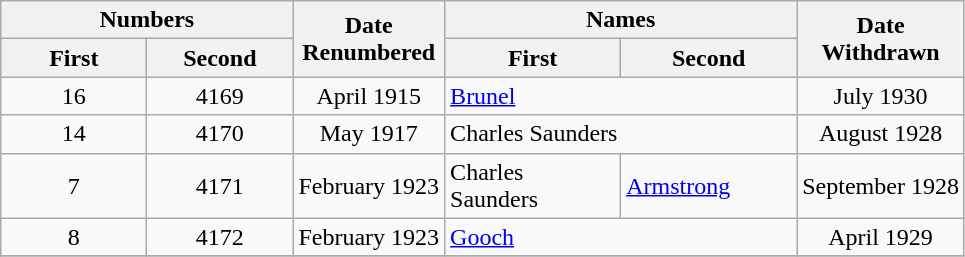<table class=wikitable>
<tr>
<th colspan=2 align=center>Numbers</th>
<th rowspan=2>Date<br>Renumbered</th>
<th colspan=2 align=center>Names</th>
<th rowspan=2>Date<br>Withdrawn</th>
</tr>
<tr>
<th width="90" align=center>First</th>
<th width="90" align=center>Second</th>
<th width="110" align=center>First</th>
<th width="110" align=center>Second</th>
</tr>
<tr>
<td align=center>16</td>
<td align=center>4169</td>
<td align=center>April 1915</td>
<td colspan=2><a href='#'>Brunel</a></td>
<td align=center>July 1930</td>
</tr>
<tr>
<td align=center>14</td>
<td align=center>4170</td>
<td align=center>May 1917</td>
<td colspan=2>Charles Saunders</td>
<td align=center>August 1928</td>
</tr>
<tr>
<td align=center>7</td>
<td align=center>4171</td>
<td align=center>February 1923</td>
<td>Charles Saunders</td>
<td><a href='#'>Armstrong</a></td>
<td align=center>September 1928</td>
</tr>
<tr>
<td align=center>8</td>
<td align=center>4172</td>
<td align=center>February 1923</td>
<td colspan=2><a href='#'>Gooch</a></td>
<td align=center>April 1929</td>
</tr>
<tr>
</tr>
</table>
